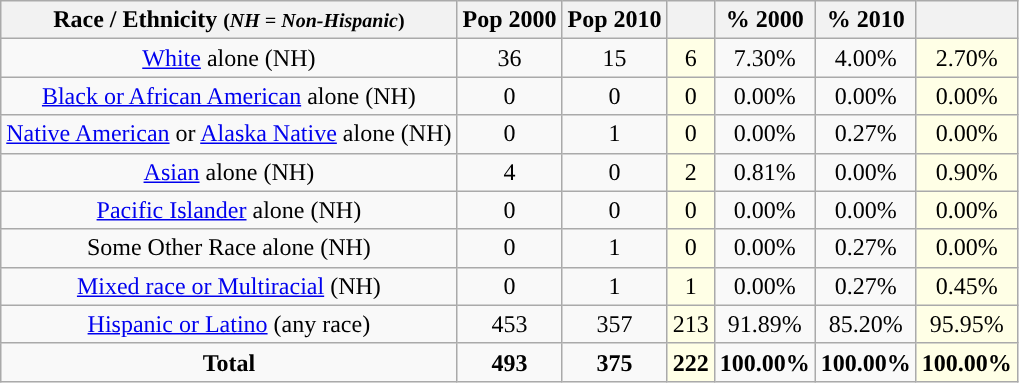<table class="wikitable" style="text-align:center;">
<tr>
<th>Race / Ethnicity <small>(<em>NH = Non-Hispanic</em>)</small></th>
<th>Pop 2000</th>
<th>Pop 2010</th>
<th></th>
<th>% 2000</th>
<th>% 2010</th>
<th></th>
</tr>
<tr>
<td><a href='#'>White</a> alone (NH)</td>
<td>36</td>
<td>15</td>
<td style='background: #ffffe6;'>6</td>
<td>7.30%</td>
<td>4.00%</td>
<td style='background: #ffffe6;'>2.70%</td>
</tr>
<tr>
<td><a href='#'>Black or African American</a> alone (NH)</td>
<td>0</td>
<td>0</td>
<td style='background: #ffffe6;'>0</td>
<td>0.00%</td>
<td>0.00%</td>
<td style='background: #ffffe6;'>0.00%</td>
</tr>
<tr>
<td><a href='#'>Native American</a> or <a href='#'>Alaska Native</a> alone (NH)</td>
<td>0</td>
<td>1</td>
<td style='background: #ffffe6;'>0</td>
<td>0.00%</td>
<td>0.27%</td>
<td style='background: #ffffe6;'>0.00%</td>
</tr>
<tr>
<td><a href='#'>Asian</a> alone (NH)</td>
<td>4</td>
<td>0</td>
<td style='background: #ffffe6;'>2</td>
<td>0.81%</td>
<td>0.00%</td>
<td style='background: #ffffe6;'>0.90%</td>
</tr>
<tr>
<td><a href='#'>Pacific Islander</a> alone (NH)</td>
<td>0</td>
<td>0</td>
<td style='background: #ffffe6;'>0</td>
<td>0.00%</td>
<td>0.00%</td>
<td style='background: #ffffe6;'>0.00%</td>
</tr>
<tr>
<td>Some Other Race alone (NH)</td>
<td>0</td>
<td>1</td>
<td style='background: #ffffe6;'>0</td>
<td>0.00%</td>
<td>0.27%</td>
<td style='background: #ffffe6;'>0.00%</td>
</tr>
<tr>
<td><a href='#'>Mixed race or Multiracial</a> (NH)</td>
<td>0</td>
<td>1</td>
<td style='background: #ffffe6;'>1</td>
<td>0.00%</td>
<td>0.27%</td>
<td style='background: #ffffe6;'>0.45%</td>
</tr>
<tr>
<td><a href='#'>Hispanic or Latino</a> (any race)</td>
<td>453</td>
<td>357</td>
<td style='background: #ffffe6;'>213</td>
<td>91.89%</td>
<td>85.20%</td>
<td style='background: #ffffe6;'>95.95%</td>
</tr>
<tr>
<td><strong>Total</strong></td>
<td><strong>493</strong></td>
<td><strong>375</strong></td>
<td style='background: #ffffe6;'><strong>222</strong></td>
<td><strong>100.00%</strong></td>
<td><strong>100.00%</strong></td>
<td style='background: #ffffe6;'><strong>100.00%</strong></td>
</tr>
</table>
